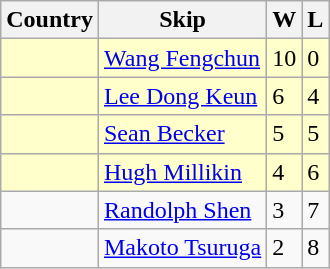<table class="wikitable">
<tr>
<th>Country</th>
<th>Skip</th>
<th>W</th>
<th>L</th>
</tr>
<tr bgcolor="#ffffcc">
<td></td>
<td><a href='#'>Wang Fengchun</a></td>
<td>10</td>
<td>0</td>
</tr>
<tr bgcolor="#ffffcc">
<td></td>
<td><a href='#'>Lee Dong Keun</a></td>
<td>6</td>
<td>4</td>
</tr>
<tr bgcolor="#ffffcc">
<td></td>
<td><a href='#'>Sean Becker</a></td>
<td>5</td>
<td>5</td>
</tr>
<tr bgcolor="#ffffcc">
<td></td>
<td><a href='#'>Hugh Millikin</a></td>
<td>4</td>
<td>6</td>
</tr>
<tr>
<td></td>
<td><a href='#'>Randolph Shen</a></td>
<td>3</td>
<td>7</td>
</tr>
<tr>
<td></td>
<td><a href='#'>Makoto Tsuruga</a></td>
<td>2</td>
<td>8</td>
</tr>
</table>
